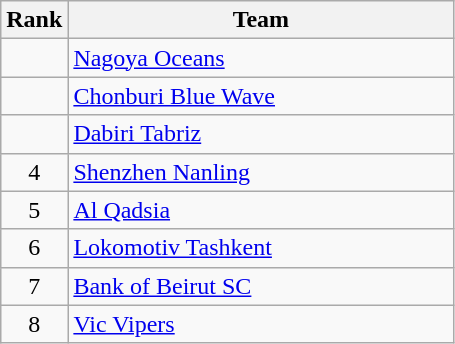<table class="wikitable" style="text-align:center;">
<tr>
<th width=20>Rank</th>
<th width=250>Team</th>
</tr>
<tr>
<td></td>
<td style="text-align:left;"> <a href='#'>Nagoya Oceans</a></td>
</tr>
<tr>
<td></td>
<td style="text-align:left;"> <a href='#'>Chonburi Blue Wave</a></td>
</tr>
<tr>
<td></td>
<td style="text-align:left;"> <a href='#'>Dabiri Tabriz</a></td>
</tr>
<tr>
<td>4</td>
<td style="text-align:left;"> <a href='#'>Shenzhen Nanling</a></td>
</tr>
<tr>
<td>5</td>
<td style="text-align:left;"> <a href='#'>Al Qadsia</a></td>
</tr>
<tr>
<td>6</td>
<td style="text-align:left;"> <a href='#'>Lokomotiv Tashkent</a></td>
</tr>
<tr>
<td>7</td>
<td style="text-align:left;"> <a href='#'>Bank of Beirut SC</a></td>
</tr>
<tr>
<td>8</td>
<td style="text-align:left;"> <a href='#'>Vic Vipers</a></td>
</tr>
</table>
